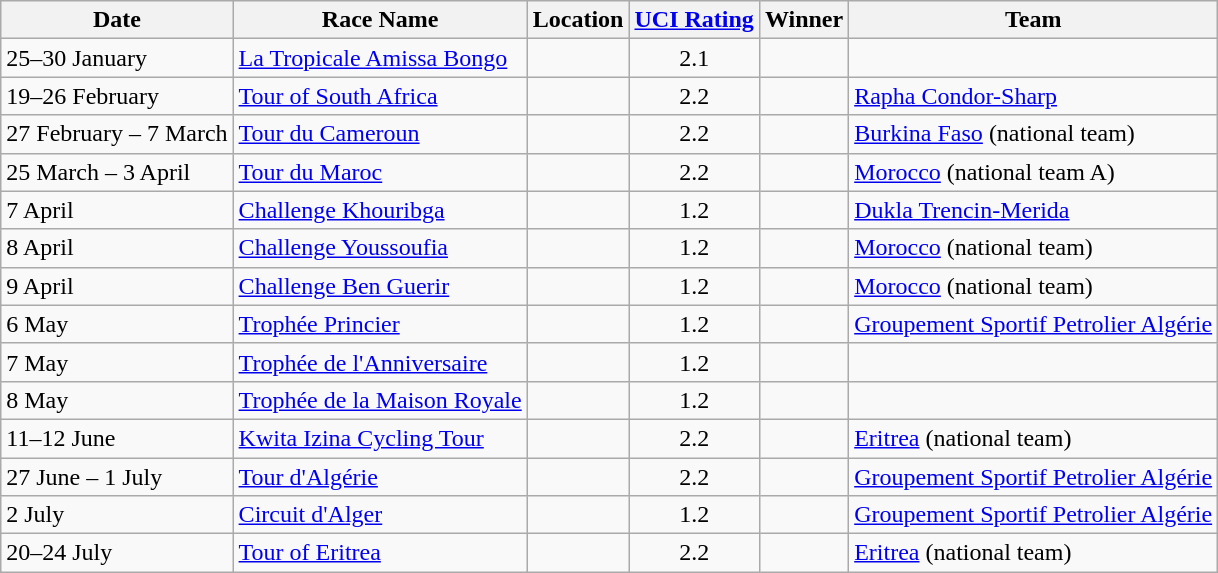<table class="wikitable sortable">
<tr>
<th>Date</th>
<th>Race Name</th>
<th>Location</th>
<th><a href='#'>UCI Rating</a></th>
<th>Winner</th>
<th>Team</th>
</tr>
<tr>
<td>25–30 January</td>
<td><a href='#'>La Tropicale Amissa Bongo</a></td>
<td></td>
<td align=center>2.1</td>
<td></td>
<td></td>
</tr>
<tr>
<td>19–26 February</td>
<td><a href='#'>Tour of South Africa</a></td>
<td></td>
<td align=center>2.2</td>
<td></td>
<td><a href='#'>Rapha Condor-Sharp</a></td>
</tr>
<tr>
<td>27 February – 7 March</td>
<td><a href='#'>Tour du Cameroun</a></td>
<td></td>
<td align=center>2.2</td>
<td></td>
<td><a href='#'>Burkina Faso</a> (national team)</td>
</tr>
<tr>
<td>25 March – 3 April</td>
<td><a href='#'>Tour du Maroc</a></td>
<td></td>
<td align=center>2.2</td>
<td></td>
<td><a href='#'>Morocco</a> (national team A)</td>
</tr>
<tr>
<td>7 April</td>
<td><a href='#'>Challenge Khouribga</a></td>
<td></td>
<td align=center>1.2</td>
<td></td>
<td><a href='#'>Dukla Trencin-Merida</a></td>
</tr>
<tr>
<td>8 April</td>
<td><a href='#'>Challenge Youssoufia</a></td>
<td></td>
<td align=center>1.2</td>
<td></td>
<td><a href='#'>Morocco</a> (national team)</td>
</tr>
<tr>
<td>9 April</td>
<td><a href='#'>Challenge Ben Guerir</a></td>
<td></td>
<td align=center>1.2</td>
<td></td>
<td><a href='#'>Morocco</a> (national team)</td>
</tr>
<tr>
<td>6 May</td>
<td><a href='#'>Trophée Princier</a></td>
<td></td>
<td align=center>1.2</td>
<td></td>
<td><a href='#'>Groupement Sportif Petrolier Algérie</a></td>
</tr>
<tr>
<td>7 May</td>
<td><a href='#'>Trophée de l'Anniversaire</a></td>
<td></td>
<td align=center>1.2</td>
<td></td>
<td></td>
</tr>
<tr>
<td>8 May</td>
<td><a href='#'>Trophée de la Maison Royale</a></td>
<td></td>
<td align=center>1.2</td>
<td></td>
<td></td>
</tr>
<tr>
<td>11–12 June</td>
<td><a href='#'>Kwita Izina Cycling Tour</a></td>
<td></td>
<td align=center>2.2</td>
<td></td>
<td><a href='#'>Eritrea</a> (national team)</td>
</tr>
<tr>
<td>27 June – 1 July</td>
<td><a href='#'>Tour d'Algérie</a></td>
<td></td>
<td align=center>2.2</td>
<td></td>
<td><a href='#'>Groupement Sportif Petrolier Algérie</a></td>
</tr>
<tr>
<td>2 July</td>
<td><a href='#'>Circuit d'Alger</a></td>
<td></td>
<td align=center>1.2</td>
<td></td>
<td><a href='#'>Groupement Sportif Petrolier Algérie</a></td>
</tr>
<tr>
<td>20–24 July</td>
<td><a href='#'>Tour of Eritrea</a></td>
<td></td>
<td align=center>2.2</td>
<td></td>
<td><a href='#'>Eritrea</a> (national team)</td>
</tr>
</table>
